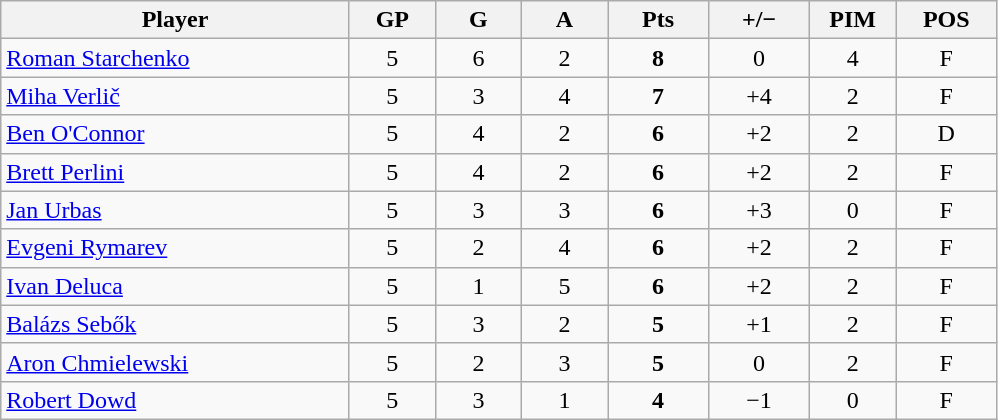<table class="wikitable sortable" style="text-align:center;">
<tr>
<th style="width:225px;">Player</th>
<th style="width:50px;">GP</th>
<th style="width:50px;">G</th>
<th style="width:50px;">A</th>
<th style="width:60px;">Pts</th>
<th style="width:60px;">+/−</th>
<th style="width:50px;">PIM</th>
<th style="width:60px;">POS</th>
</tr>
<tr>
<td style="text-align:left;"> <a href='#'>Roman Starchenko</a></td>
<td>5</td>
<td>6</td>
<td>2</td>
<td><strong>8</strong></td>
<td>0</td>
<td>4</td>
<td>F</td>
</tr>
<tr>
<td style="text-align:left;"> <a href='#'>Miha Verlič</a></td>
<td>5</td>
<td>3</td>
<td>4</td>
<td><strong>7</strong></td>
<td>+4</td>
<td>2</td>
<td>F</td>
</tr>
<tr>
<td style="text-align:left;"> <a href='#'>Ben O'Connor</a></td>
<td>5</td>
<td>4</td>
<td>2</td>
<td><strong>6</strong></td>
<td>+2</td>
<td>2</td>
<td>D</td>
</tr>
<tr>
<td style="text-align:left;"> <a href='#'>Brett Perlini</a></td>
<td>5</td>
<td>4</td>
<td>2</td>
<td><strong>6</strong></td>
<td>+2</td>
<td>2</td>
<td>F</td>
</tr>
<tr>
<td style="text-align:left;"> <a href='#'>Jan Urbas</a></td>
<td>5</td>
<td>3</td>
<td>3</td>
<td><strong>6</strong></td>
<td>+3</td>
<td>0</td>
<td>F</td>
</tr>
<tr>
<td style="text-align:left;"> <a href='#'>Evgeni Rymarev</a></td>
<td>5</td>
<td>2</td>
<td>4</td>
<td><strong>6</strong></td>
<td>+2</td>
<td>2</td>
<td>F</td>
</tr>
<tr>
<td style="text-align:left;"> <a href='#'>Ivan Deluca</a></td>
<td>5</td>
<td>1</td>
<td>5</td>
<td><strong>6</strong></td>
<td>+2</td>
<td>2</td>
<td>F</td>
</tr>
<tr>
<td style="text-align:left;"> <a href='#'>Balázs Sebők</a></td>
<td>5</td>
<td>3</td>
<td>2</td>
<td><strong>5</strong></td>
<td>+1</td>
<td>2</td>
<td>F</td>
</tr>
<tr>
<td style="text-align:left;"> <a href='#'>Aron Chmielewski</a></td>
<td>5</td>
<td>2</td>
<td>3</td>
<td><strong>5</strong></td>
<td>0</td>
<td>2</td>
<td>F</td>
</tr>
<tr>
<td style="text-align:left;"> <a href='#'>Robert Dowd</a></td>
<td>5</td>
<td>3</td>
<td>1</td>
<td><strong>4</strong></td>
<td>−1</td>
<td>0</td>
<td>F</td>
</tr>
</table>
